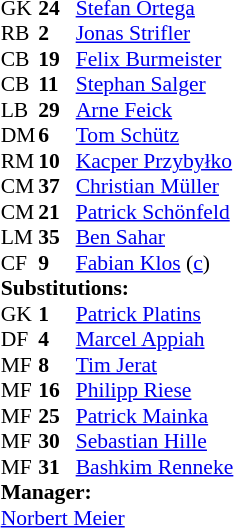<table style="font-size: 90%" cellspacing="0" cellpadding="0" align="center">
<tr>
<th width=25></th>
<th width=25></th>
</tr>
<tr>
<td>GK</td>
<td><strong>24</strong></td>
<td> <a href='#'>Stefan Ortega</a></td>
</tr>
<tr>
<td>RB</td>
<td><strong>2</strong></td>
<td> <a href='#'>Jonas Strifler</a></td>
</tr>
<tr>
<td>CB</td>
<td><strong>19</strong></td>
<td> <a href='#'>Felix Burmeister</a></td>
</tr>
<tr>
<td>CB</td>
<td><strong>11</strong></td>
<td> <a href='#'>Stephan Salger</a></td>
</tr>
<tr>
<td>LB</td>
<td><strong>29</strong></td>
<td> <a href='#'>Arne Feick</a></td>
<td></td>
</tr>
<tr>
<td>DM</td>
<td><strong>6</strong></td>
<td> <a href='#'>Tom Schütz</a></td>
<td></td>
</tr>
<tr>
<td>RM</td>
<td><strong>10</strong></td>
<td> <a href='#'>Kacper Przybyłko</a></td>
</tr>
<tr>
<td>CM</td>
<td><strong>37</strong></td>
<td> <a href='#'>Christian Müller</a></td>
</tr>
<tr>
<td>CM</td>
<td><strong>21</strong></td>
<td> <a href='#'>Patrick Schönfeld</a></td>
<td></td>
<td></td>
</tr>
<tr>
<td>LM</td>
<td><strong>35</strong></td>
<td> <a href='#'>Ben Sahar</a></td>
<td></td>
<td></td>
</tr>
<tr>
<td>CF</td>
<td><strong>9</strong></td>
<td> <a href='#'>Fabian Klos</a> (<a href='#'>c</a>)</td>
<td></td>
<td></td>
</tr>
<tr>
<td colspan=3><strong>Substitutions:</strong></td>
</tr>
<tr>
<td>GK</td>
<td><strong>1</strong></td>
<td> <a href='#'>Patrick Platins</a></td>
</tr>
<tr>
<td>DF</td>
<td><strong>4</strong></td>
<td> <a href='#'>Marcel Appiah</a></td>
<td></td>
<td></td>
</tr>
<tr>
<td>MF</td>
<td><strong>8</strong></td>
<td> <a href='#'>Tim Jerat</a></td>
</tr>
<tr>
<td>MF</td>
<td><strong>16</strong></td>
<td> <a href='#'>Philipp Riese</a></td>
<td></td>
<td></td>
</tr>
<tr>
<td>MF</td>
<td><strong>25</strong></td>
<td> <a href='#'>Patrick Mainka</a></td>
</tr>
<tr>
<td>MF</td>
<td><strong>30</strong></td>
<td> <a href='#'>Sebastian Hille</a></td>
<td></td>
<td></td>
</tr>
<tr>
<td>MF</td>
<td><strong>31</strong></td>
<td> <a href='#'>Bashkim Renneke</a></td>
</tr>
<tr>
<td colspan=3><strong>Manager:</strong></td>
</tr>
<tr>
<td colspan=3> <a href='#'>Norbert Meier</a></td>
</tr>
</table>
